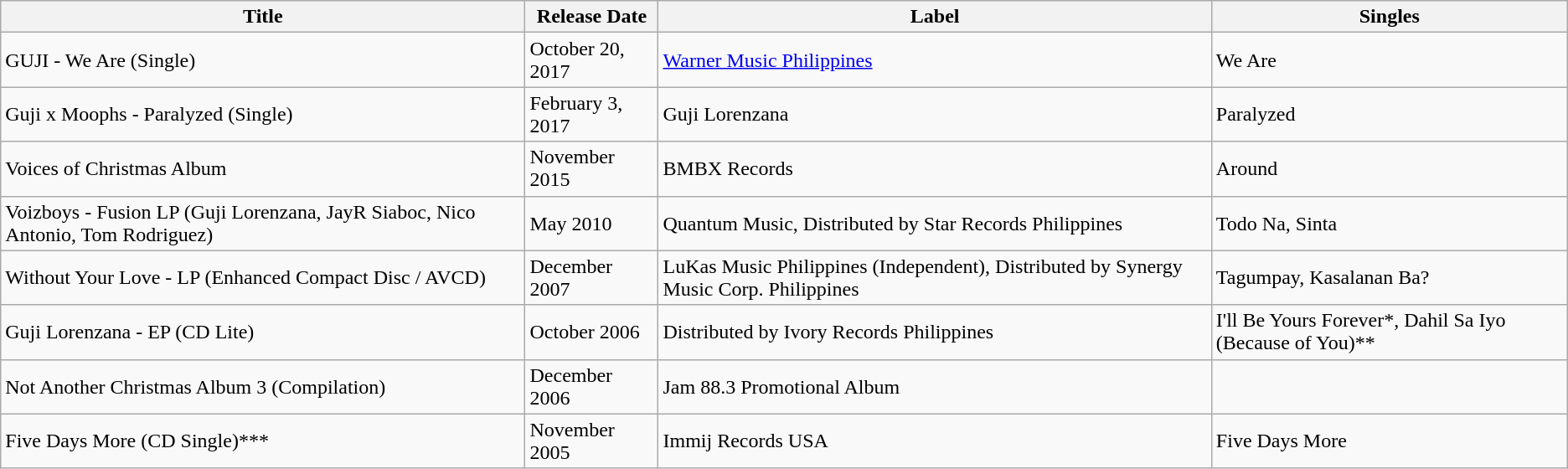<table class="wikitable">
<tr>
<th align="left">Title</th>
<th align="left">Release Date</th>
<th align="left">Label</th>
<th align="left">Singles</th>
</tr>
<tr>
<td>GUJI - We Are (Single)</td>
<td>October 20, 2017</td>
<td><a href='#'>Warner Music Philippines</a></td>
<td>We Are</td>
</tr>
<tr>
<td>Guji x Moophs - Paralyzed (Single)</td>
<td>February 3, 2017</td>
<td>Guji Lorenzana</td>
<td>Paralyzed</td>
</tr>
<tr>
<td>Voices of Christmas Album</td>
<td>November 2015</td>
<td align="">BMBX Records</td>
<td align="">Around</td>
</tr>
<tr>
<td>Voizboys - Fusion LP (Guji Lorenzana, JayR Siaboc, Nico Antonio, Tom Rodriguez)</td>
<td>May 2010</td>
<td align="">Quantum Music, Distributed by Star Records Philippines</td>
<td align="">Todo Na, Sinta</td>
</tr>
<tr>
<td>Without Your Love - LP (Enhanced Compact Disc / AVCD)</td>
<td>December 2007</td>
<td align="">LuKas Music Philippines (Independent), Distributed by Synergy Music Corp. Philippines</td>
<td align="">Tagumpay, Kasalanan Ba?</td>
</tr>
<tr>
<td>Guji Lorenzana - EP (CD Lite)</td>
<td>October 2006</td>
<td align="">Distributed by Ivory Records Philippines</td>
<td align="">I'll Be Yours Forever*, Dahil Sa Iyo (Because of You)**</td>
</tr>
<tr>
<td>Not Another Christmas Album 3 (Compilation)</td>
<td>December 2006</td>
<td align="">Jam 88.3 Promotional Album</td>
<td align=""></td>
</tr>
<tr>
<td>Five Days More (CD Single)***</td>
<td>November 2005</td>
<td align="">Immij Records USA</td>
<td align="">Five Days More</td>
</tr>
</table>
